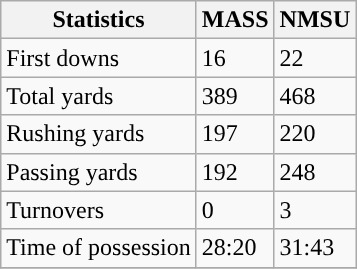<table class="wikitable" style="float: left;">
<tr>
<th>Statistics</th>
<th>MASS</th>
<th>NMSU</th>
</tr>
<tr>
<td>First downs</td>
<td>16</td>
<td>22</td>
</tr>
<tr>
<td>Total yards</td>
<td>389</td>
<td>468</td>
</tr>
<tr>
<td>Rushing yards</td>
<td>197</td>
<td>220</td>
</tr>
<tr>
<td>Passing yards</td>
<td>192</td>
<td>248</td>
</tr>
<tr>
<td>Turnovers</td>
<td>0</td>
<td>3</td>
</tr>
<tr>
<td>Time of possession</td>
<td>28:20</td>
<td>31:43</td>
</tr>
<tr>
</tr>
</table>
